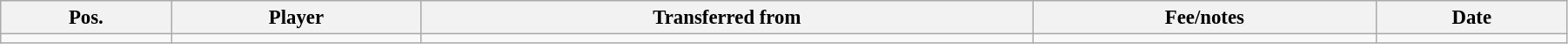<table class="wikitable sortable" style="width:95%; text-align:center; font-size:95%; text-align:left;">
<tr>
<th><strong>Pos.</strong></th>
<th><strong>Player</strong></th>
<th><strong>Transferred from</strong></th>
<th><strong>Fee/notes</strong></th>
<th><strong>Date</strong></th>
</tr>
<tr>
<td></td>
<td></td>
<td></td>
<td></td>
<td></td>
</tr>
</table>
